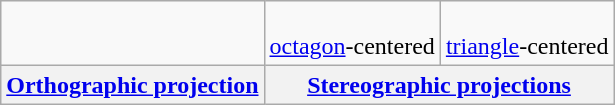<table class=wikitable>
<tr align=center valign=top>
<td></td>
<td><br><a href='#'>octagon</a>-centered</td>
<td><br><a href='#'>triangle</a>-centered</td>
</tr>
<tr>
<th><a href='#'>Orthographic projection</a></th>
<th colspan=2><a href='#'>Stereographic projections</a></th>
</tr>
</table>
